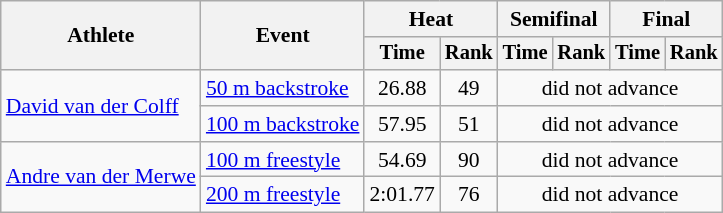<table class=wikitable style="font-size:90%">
<tr>
<th rowspan="2">Athlete</th>
<th rowspan="2">Event</th>
<th colspan="2">Heat</th>
<th colspan="2">Semifinal</th>
<th colspan="2">Final</th>
</tr>
<tr style="font-size:95%">
<th>Time</th>
<th>Rank</th>
<th>Time</th>
<th>Rank</th>
<th>Time</th>
<th>Rank</th>
</tr>
<tr align=center>
<td align=left rowspan=2><a href='#'>David van der Colff</a></td>
<td align=left><a href='#'>50 m backstroke</a></td>
<td>26.88</td>
<td>49</td>
<td colspan=4>did not advance</td>
</tr>
<tr align=center>
<td align=left><a href='#'>100 m backstroke</a></td>
<td>57.95</td>
<td>51</td>
<td colspan=4>did not advance</td>
</tr>
<tr align=center>
<td align=left rowspan=2><a href='#'>Andre van der Merwe</a></td>
<td align=left><a href='#'>100 m freestyle</a></td>
<td>54.69</td>
<td>90</td>
<td colspan=4>did not advance</td>
</tr>
<tr align=center>
<td align=left><a href='#'>200 m freestyle</a></td>
<td>2:01.77</td>
<td>76</td>
<td colspan=4>did not advance</td>
</tr>
</table>
